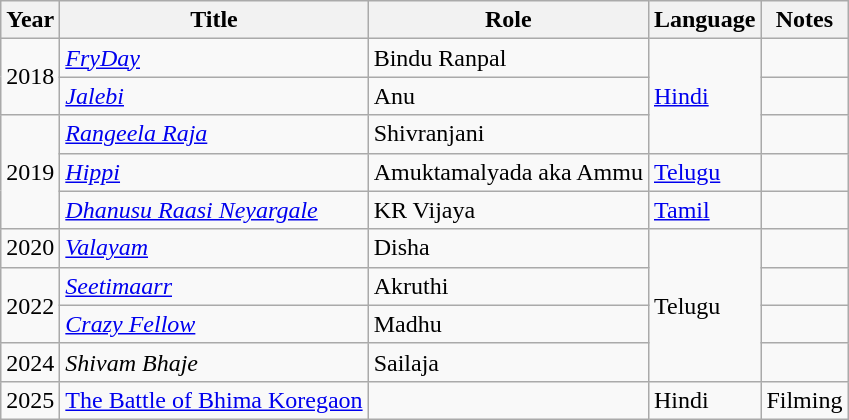<table class="wikitable sortable">
<tr>
<th>Year</th>
<th>Title</th>
<th>Role</th>
<th>Language</th>
<th>Notes</th>
</tr>
<tr>
<td rowspan=2>2018</td>
<td><em><a href='#'>FryDay</a></em></td>
<td>Bindu Ranpal</td>
<td rowspan="3"><a href='#'>Hindi</a></td>
<td></td>
</tr>
<tr>
<td><em><a href='#'>Jalebi</a></em></td>
<td>Anu</td>
<td></td>
</tr>
<tr>
<td rowspan="3">2019</td>
<td><em><a href='#'>Rangeela Raja</a></em></td>
<td>Shivranjani</td>
<td></td>
</tr>
<tr>
<td><em><a href='#'>Hippi</a></em></td>
<td>Amuktamalyada aka Ammu</td>
<td><a href='#'>Telugu</a></td>
<td></td>
</tr>
<tr>
<td><em><a href='#'>Dhanusu Raasi Neyargale</a></em></td>
<td>KR Vijaya</td>
<td><a href='#'>Tamil</a></td>
<td></td>
</tr>
<tr>
<td>2020</td>
<td><em><a href='#'>Valayam</a></em></td>
<td>Disha</td>
<td rowspan="4">Telugu</td>
<td></td>
</tr>
<tr>
<td rowspan="2">2022</td>
<td><em><a href='#'>Seetimaarr</a></em></td>
<td>Akruthi</td>
<td></td>
</tr>
<tr>
<td><em><a href='#'>Crazy Fellow</a></em></td>
<td>Madhu</td>
<td></td>
</tr>
<tr>
<td>2024</td>
<td><em>Shivam Bhaje</em></td>
<td>Sailaja</td>
<td></td>
</tr>
<tr>
<td>2025</td>
<td><em><a href='#'></em>The Battle of Bhima Koregaon<em></a></em></td>
<td></td>
<td>Hindi</td>
<td>Filming</td>
</tr>
</table>
